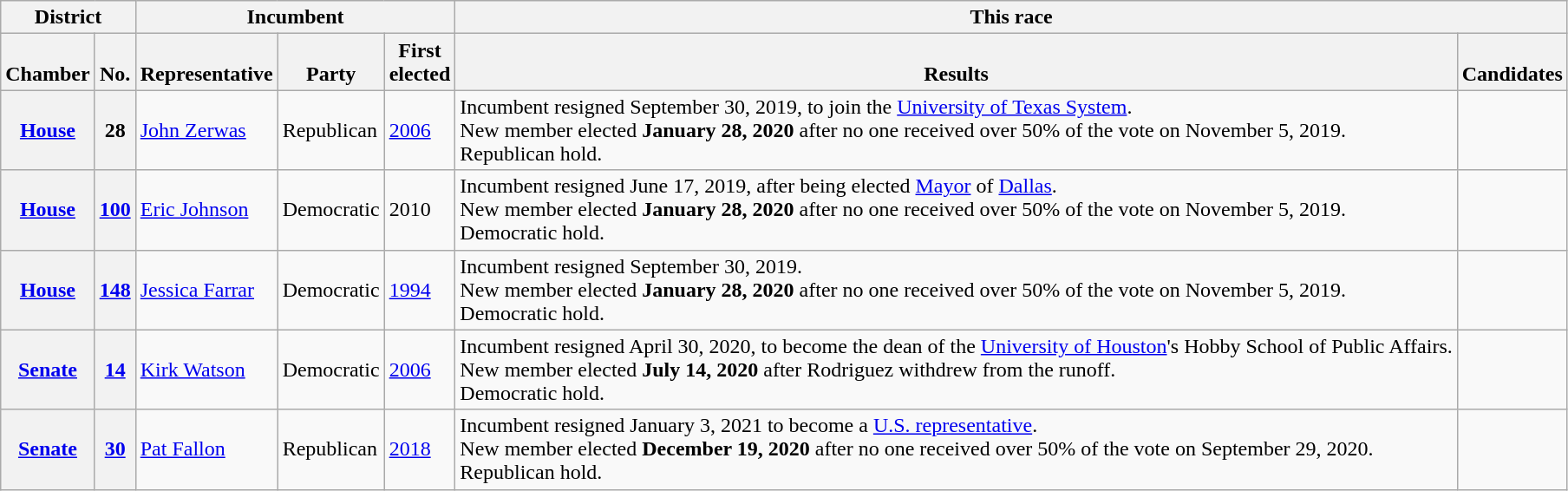<table class="wikitable sortable">
<tr valign=bottom>
<th colspan="2">District</th>
<th colspan="3">Incumbent</th>
<th colspan="2">This race</th>
</tr>
<tr valign=bottom>
<th>Chamber</th>
<th>No.</th>
<th>Representative</th>
<th>Party</th>
<th>First<br>elected</th>
<th>Results</th>
<th>Candidates</th>
</tr>
<tr>
<th><a href='#'>House</a></th>
<th>28</th>
<td><a href='#'>John Zerwas</a></td>
<td>Republican</td>
<td><a href='#'>2006</a></td>
<td>Incumbent resigned September 30, 2019, to join the <a href='#'>University of Texas System</a>.<br>New member elected <strong>January 28, 2020</strong> after no one received over 50% of the vote on November 5, 2019.<br>Republican hold.</td>
<td nowrap></td>
</tr>
<tr>
<th><a href='#'>House</a></th>
<th><a href='#'>100</a></th>
<td><a href='#'>Eric Johnson</a></td>
<td>Democratic</td>
<td>2010<br></td>
<td>Incumbent resigned June 17, 2019, after being elected <a href='#'>Mayor</a> of <a href='#'>Dallas</a>.<br>New member elected <strong>January 28, 2020</strong> after no one received over 50% of the vote on November 5, 2019.<br>Democratic hold.</td>
<td nowrap></td>
</tr>
<tr>
<th><a href='#'>House</a></th>
<th><a href='#'>148</a></th>
<td><a href='#'>Jessica Farrar</a></td>
<td>Democratic</td>
<td><a href='#'>1994</a></td>
<td>Incumbent resigned September 30, 2019.<br>New member elected <strong>January 28, 2020</strong> after no one received over 50% of the vote on November 5, 2019.<br>Democratic hold.</td>
<td nowrap></td>
</tr>
<tr>
<th><a href='#'>Senate</a></th>
<th><a href='#'>14</a></th>
<td><a href='#'>Kirk Watson</a></td>
<td>Democratic</td>
<td><a href='#'>2006</a></td>
<td>Incumbent resigned April 30, 2020, to become the dean of the <a href='#'>University of Houston</a>'s Hobby School of Public Affairs.<br>New member elected <strong>July 14, 2020</strong> after Rodriguez withdrew from the runoff.<br>Democratic hold.</td>
<td nowrap></td>
</tr>
<tr>
<th><a href='#'>Senate</a></th>
<th><a href='#'>30</a></th>
<td><a href='#'>Pat Fallon</a></td>
<td>Republican</td>
<td><a href='#'>2018</a></td>
<td>Incumbent resigned January 3, 2021 to become a <a href='#'>U.S. representative</a>.<br>New member elected <strong>December 19, 2020</strong> after no one received over 50% of the vote on September 29, 2020.<br>Republican hold.</td>
<td nowrap></td>
</tr>
</table>
